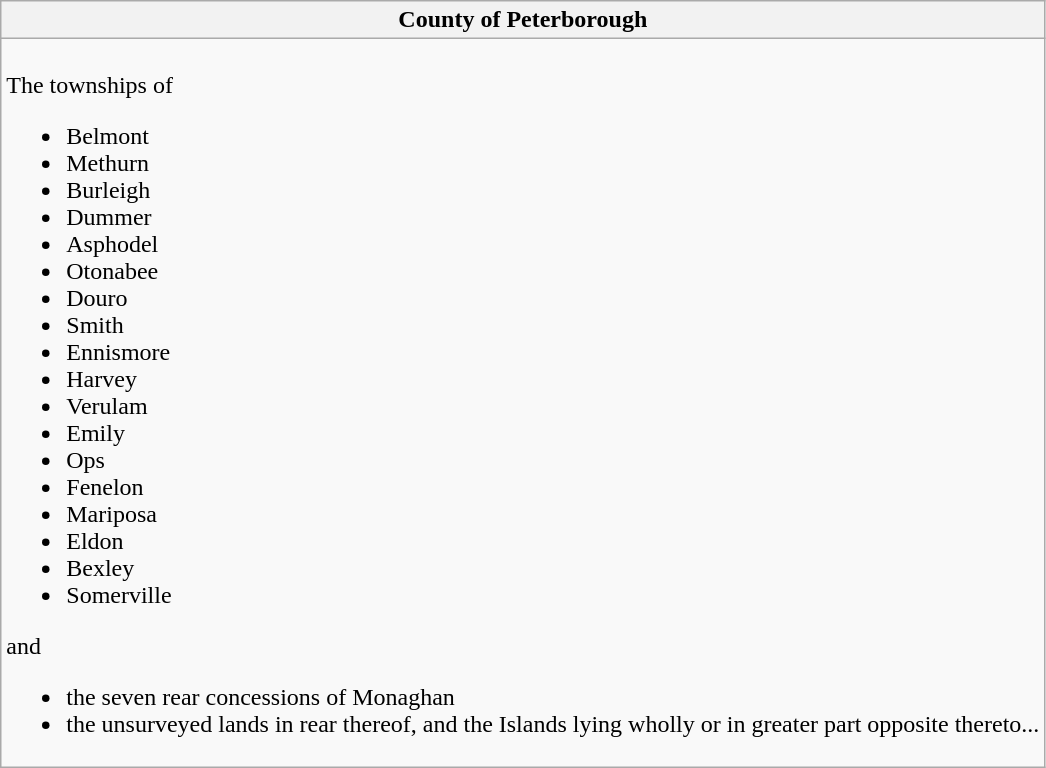<table class="wikitable">
<tr>
<th>County of Peterborough</th>
</tr>
<tr valign="top">
<td><br>The townships of
<ul><li>Belmont</li><li>Methurn</li><li>Burleigh</li><li>Dummer</li><li>Asphodel</li><li>Otonabee</li><li>Douro</li><li>Smith</li><li>Ennismore</li><li>Harvey</li><li>Verulam</li><li>Emily</li><li>Ops</li><li>Fenelon</li><li>Mariposa</li><li>Eldon</li><li>Bexley</li><li>Somerville</li></ul>
and<ul><li>the seven rear concessions of Monaghan</li><li>the unsurveyed lands in rear thereof, and the Islands lying wholly or in greater part opposite thereto...</li></ul></td>
</tr>
</table>
